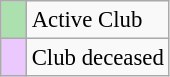<table class="wikitable" style="text-align:left; font-size:95%;">
<tr>
<td style="width:10px; background:#ace1af;"></td>
<td>Active Club</td>
</tr>
<tr>
<td style="width:10px; background:#ebc9fe;"></td>
<td>Club deceased</td>
</tr>
</table>
